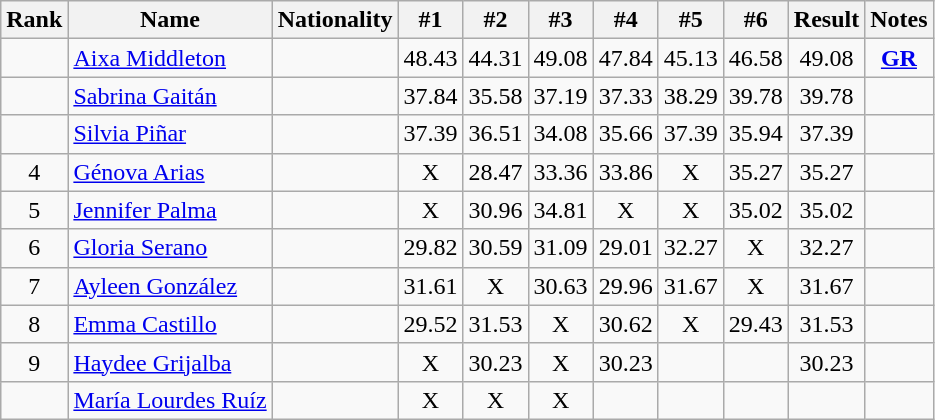<table class="wikitable sortable" style="text-align:center">
<tr>
<th>Rank</th>
<th>Name</th>
<th>Nationality</th>
<th>#1</th>
<th>#2</th>
<th>#3</th>
<th>#4</th>
<th>#5</th>
<th>#6</th>
<th>Result</th>
<th>Notes</th>
</tr>
<tr>
<td></td>
<td align=left><a href='#'>Aixa Middleton</a></td>
<td align=left></td>
<td>48.43</td>
<td>44.31</td>
<td>49.08</td>
<td>47.84</td>
<td>45.13</td>
<td>46.58</td>
<td>49.08</td>
<td><strong><a href='#'>GR</a></strong></td>
</tr>
<tr>
<td></td>
<td align=left><a href='#'>Sabrina Gaitán</a></td>
<td align=left></td>
<td>37.84</td>
<td>35.58</td>
<td>37.19</td>
<td>37.33</td>
<td>38.29</td>
<td>39.78</td>
<td>39.78</td>
<td></td>
</tr>
<tr>
<td></td>
<td align=left><a href='#'>Silvia Piñar</a></td>
<td align=left></td>
<td>37.39</td>
<td>36.51</td>
<td>34.08</td>
<td>35.66</td>
<td>37.39</td>
<td>35.94</td>
<td>37.39</td>
<td></td>
</tr>
<tr>
<td>4</td>
<td align=left><a href='#'>Génova Arias</a></td>
<td align=left></td>
<td>X</td>
<td>28.47</td>
<td>33.36</td>
<td>33.86</td>
<td>X</td>
<td>35.27</td>
<td>35.27</td>
<td></td>
</tr>
<tr>
<td>5</td>
<td align=left><a href='#'>Jennifer Palma</a></td>
<td align=left></td>
<td>X</td>
<td>30.96</td>
<td>34.81</td>
<td>X</td>
<td>X</td>
<td>35.02</td>
<td>35.02</td>
<td></td>
</tr>
<tr>
<td>6</td>
<td align=left><a href='#'>Gloria Serano</a></td>
<td align=left></td>
<td>29.82</td>
<td>30.59</td>
<td>31.09</td>
<td>29.01</td>
<td>32.27</td>
<td>X</td>
<td>32.27</td>
<td></td>
</tr>
<tr>
<td>7</td>
<td align=left><a href='#'>Ayleen González</a></td>
<td align=left></td>
<td>31.61</td>
<td>X</td>
<td>30.63</td>
<td>29.96</td>
<td>31.67</td>
<td>X</td>
<td>31.67</td>
<td></td>
</tr>
<tr>
<td>8</td>
<td align=left><a href='#'>Emma Castillo</a></td>
<td align=left></td>
<td>29.52</td>
<td>31.53</td>
<td>X</td>
<td>30.62</td>
<td>X</td>
<td>29.43</td>
<td>31.53</td>
<td></td>
</tr>
<tr>
<td>9</td>
<td align=left><a href='#'>Haydee Grijalba</a></td>
<td align=left></td>
<td>X</td>
<td>30.23</td>
<td>X</td>
<td>30.23</td>
<td></td>
<td></td>
<td>30.23</td>
<td></td>
</tr>
<tr>
<td></td>
<td align=left><a href='#'>María Lourdes Ruíz</a></td>
<td align=left></td>
<td>X</td>
<td>X</td>
<td>X</td>
<td></td>
<td></td>
<td></td>
<td></td>
<td></td>
</tr>
</table>
